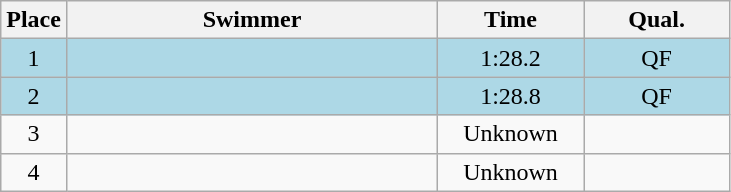<table class=wikitable style="text-align:center">
<tr>
<th>Place</th>
<th width=240>Swimmer</th>
<th width=90>Time</th>
<th width=90>Qual.</th>
</tr>
<tr bgcolor=lightblue>
<td>1</td>
<td align=left></td>
<td>1:28.2</td>
<td>QF</td>
</tr>
<tr bgcolor=lightblue>
<td>2</td>
<td align=left></td>
<td>1:28.8</td>
<td>QF</td>
</tr>
<tr>
<td>3</td>
<td align=left></td>
<td>Unknown</td>
<td></td>
</tr>
<tr>
<td>4</td>
<td align=left></td>
<td>Unknown</td>
<td></td>
</tr>
</table>
